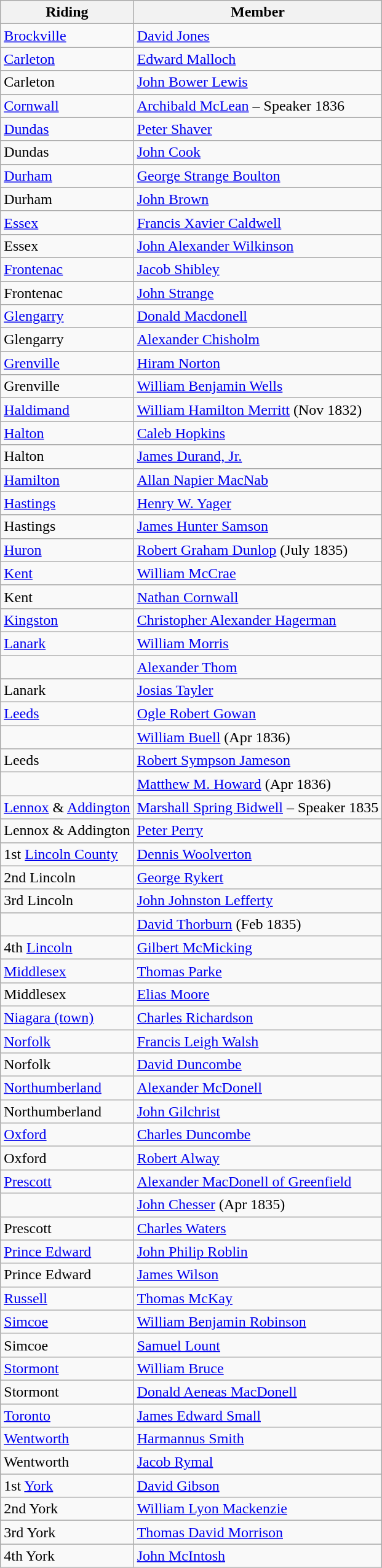<table class="wikitable">
<tr>
<th>Riding</th>
<th>Member</th>
</tr>
<tr>
<td><a href='#'>Brockville</a></td>
<td><a href='#'>David Jones</a></td>
</tr>
<tr>
<td><a href='#'>Carleton</a></td>
<td><a href='#'>Edward Malloch</a></td>
</tr>
<tr>
<td>Carleton</td>
<td><a href='#'>John Bower Lewis</a></td>
</tr>
<tr>
<td><a href='#'>Cornwall</a></td>
<td><a href='#'>Archibald McLean</a> – Speaker 1836</td>
</tr>
<tr>
<td><a href='#'>Dundas</a></td>
<td><a href='#'>Peter Shaver</a></td>
</tr>
<tr>
<td>Dundas</td>
<td><a href='#'>John Cook</a></td>
</tr>
<tr>
<td><a href='#'>Durham</a></td>
<td><a href='#'>George Strange Boulton</a></td>
</tr>
<tr>
<td>Durham</td>
<td><a href='#'>John Brown</a></td>
</tr>
<tr>
<td><a href='#'>Essex</a></td>
<td><a href='#'>Francis Xavier Caldwell</a></td>
</tr>
<tr>
<td>Essex</td>
<td><a href='#'>John Alexander Wilkinson</a></td>
</tr>
<tr>
<td><a href='#'>Frontenac</a></td>
<td><a href='#'>Jacob Shibley</a></td>
</tr>
<tr>
<td>Frontenac</td>
<td><a href='#'>John Strange</a></td>
</tr>
<tr>
<td><a href='#'>Glengarry</a></td>
<td><a href='#'>Donald Macdonell</a></td>
</tr>
<tr>
<td>Glengarry</td>
<td><a href='#'>Alexander Chisholm</a></td>
</tr>
<tr>
<td><a href='#'>Grenville</a></td>
<td><a href='#'>Hiram Norton</a></td>
</tr>
<tr>
<td>Grenville</td>
<td><a href='#'>William Benjamin Wells</a></td>
</tr>
<tr>
<td><a href='#'>Haldimand</a></td>
<td><a href='#'>William Hamilton Merritt</a> (Nov 1832)</td>
</tr>
<tr>
<td><a href='#'>Halton</a></td>
<td><a href='#'>Caleb Hopkins</a></td>
</tr>
<tr>
<td>Halton</td>
<td><a href='#'>James Durand, Jr.</a></td>
</tr>
<tr>
<td><a href='#'>Hamilton</a></td>
<td><a href='#'>Allan Napier MacNab</a></td>
</tr>
<tr>
<td><a href='#'>Hastings</a></td>
<td><a href='#'>Henry W. Yager</a></td>
</tr>
<tr>
<td>Hastings</td>
<td><a href='#'>James Hunter Samson</a></td>
</tr>
<tr>
<td><a href='#'>Huron</a></td>
<td><a href='#'>Robert Graham Dunlop</a> (July 1835)</td>
</tr>
<tr>
<td><a href='#'>Kent</a></td>
<td><a href='#'>William McCrae</a></td>
</tr>
<tr>
<td>Kent</td>
<td><a href='#'>Nathan Cornwall</a></td>
</tr>
<tr>
<td><a href='#'>Kingston</a></td>
<td><a href='#'>Christopher Alexander Hagerman</a></td>
</tr>
<tr>
<td><a href='#'>Lanark</a></td>
<td><a href='#'>William Morris</a></td>
</tr>
<tr>
<td></td>
<td><a href='#'>Alexander Thom</a></td>
</tr>
<tr>
<td>Lanark</td>
<td><a href='#'>Josias Tayler</a></td>
</tr>
<tr>
<td><a href='#'>Leeds</a></td>
<td><a href='#'>Ogle Robert Gowan</a></td>
</tr>
<tr>
<td></td>
<td><a href='#'>William Buell</a> (Apr 1836)</td>
</tr>
<tr>
<td>Leeds</td>
<td><a href='#'>Robert Sympson Jameson</a></td>
</tr>
<tr>
<td></td>
<td><a href='#'>Matthew M. Howard</a> (Apr 1836)</td>
</tr>
<tr>
<td><a href='#'>Lennox</a> & <a href='#'>Addington</a></td>
<td><a href='#'>Marshall Spring Bidwell</a> – Speaker 1835</td>
</tr>
<tr>
<td>Lennox & Addington</td>
<td><a href='#'>Peter Perry</a></td>
</tr>
<tr>
<td>1st <a href='#'>Lincoln County</a></td>
<td><a href='#'>Dennis Woolverton</a></td>
</tr>
<tr>
<td>2nd Lincoln</td>
<td><a href='#'>George Rykert</a></td>
</tr>
<tr>
<td>3rd Lincoln</td>
<td><a href='#'>John Johnston Lefferty</a></td>
</tr>
<tr>
<td></td>
<td><a href='#'>David Thorburn</a> (Feb 1835)</td>
</tr>
<tr>
<td>4th <a href='#'>Lincoln</a></td>
<td><a href='#'>Gilbert McMicking</a></td>
</tr>
<tr>
<td><a href='#'>Middlesex</a></td>
<td><a href='#'>Thomas Parke</a></td>
</tr>
<tr>
<td>Middlesex</td>
<td><a href='#'>Elias Moore</a></td>
</tr>
<tr>
<td><a href='#'>Niagara (town)</a></td>
<td><a href='#'>Charles Richardson</a></td>
</tr>
<tr>
<td><a href='#'>Norfolk</a></td>
<td><a href='#'>Francis Leigh Walsh</a></td>
</tr>
<tr>
<td>Norfolk</td>
<td><a href='#'>David Duncombe</a></td>
</tr>
<tr>
<td><a href='#'>Northumberland</a></td>
<td><a href='#'>Alexander McDonell</a></td>
</tr>
<tr>
<td>Northumberland</td>
<td><a href='#'>John Gilchrist</a></td>
</tr>
<tr>
<td><a href='#'>Oxford</a></td>
<td><a href='#'>Charles Duncombe</a></td>
</tr>
<tr>
<td>Oxford</td>
<td><a href='#'>Robert Alway</a></td>
</tr>
<tr>
<td><a href='#'>Prescott</a></td>
<td><a href='#'>Alexander MacDonell of Greenfield</a></td>
</tr>
<tr>
<td></td>
<td><a href='#'>John Chesser</a> (Apr 1835)</td>
</tr>
<tr>
<td>Prescott</td>
<td><a href='#'>Charles Waters</a></td>
</tr>
<tr>
<td><a href='#'>Prince Edward</a></td>
<td><a href='#'>John Philip Roblin</a></td>
</tr>
<tr>
<td>Prince Edward</td>
<td><a href='#'>James Wilson</a></td>
</tr>
<tr>
<td><a href='#'>Russell</a></td>
<td><a href='#'>Thomas McKay</a></td>
</tr>
<tr>
<td><a href='#'>Simcoe</a></td>
<td><a href='#'>William Benjamin Robinson</a></td>
</tr>
<tr>
<td>Simcoe</td>
<td><a href='#'>Samuel Lount</a></td>
</tr>
<tr>
<td><a href='#'>Stormont</a></td>
<td><a href='#'>William Bruce</a></td>
</tr>
<tr>
<td>Stormont</td>
<td><a href='#'>Donald Aeneas MacDonell</a></td>
</tr>
<tr>
<td><a href='#'>Toronto</a></td>
<td><a href='#'>James Edward Small</a></td>
</tr>
<tr>
<td><a href='#'>Wentworth</a></td>
<td><a href='#'>Harmannus Smith</a></td>
</tr>
<tr>
<td>Wentworth</td>
<td><a href='#'>Jacob Rymal</a></td>
</tr>
<tr>
<td>1st <a href='#'>York</a></td>
<td><a href='#'>David Gibson</a></td>
</tr>
<tr>
<td>2nd York</td>
<td><a href='#'>William Lyon Mackenzie</a></td>
</tr>
<tr>
<td>3rd York</td>
<td><a href='#'>Thomas David Morrison</a></td>
</tr>
<tr>
<td>4th York</td>
<td><a href='#'>John McIntosh</a></td>
</tr>
</table>
